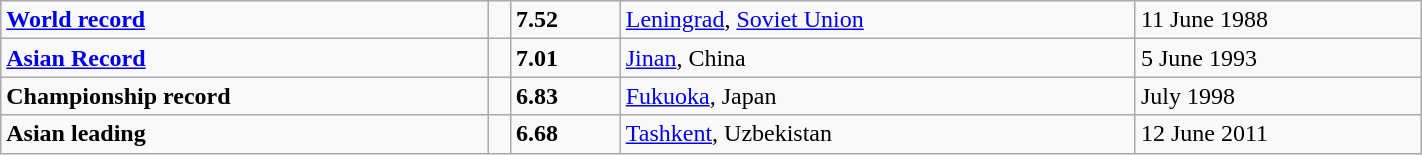<table class="wikitable" width=75%>
<tr>
<td><strong><a href='#'>World record</a></strong></td>
<td></td>
<td><strong>7.52</strong></td>
<td><a href='#'>Leningrad</a>, <a href='#'>Soviet Union</a></td>
<td>11 June 1988</td>
</tr>
<tr>
<td><strong><a href='#'>Asian Record</a></strong></td>
<td></td>
<td><strong>7.01</strong></td>
<td><a href='#'>Jinan</a>, China</td>
<td>5 June 1993</td>
</tr>
<tr>
<td><strong>Championship record</strong></td>
<td></td>
<td><strong>6.83</strong></td>
<td><a href='#'>Fukuoka</a>, Japan</td>
<td>July 1998</td>
</tr>
<tr>
<td><strong>Asian leading</strong></td>
<td></td>
<td><strong>6.68</strong></td>
<td><a href='#'>Tashkent</a>, Uzbekistan</td>
<td>12 June 2011</td>
</tr>
</table>
